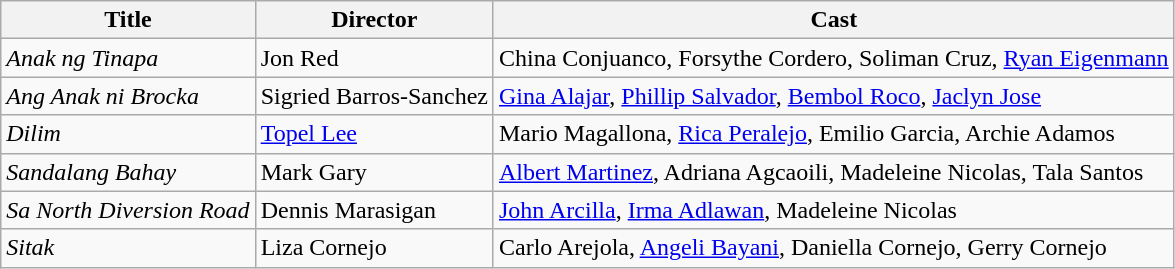<table class="wikitable">
<tr>
<th>Title</th>
<th>Director</th>
<th>Cast</th>
</tr>
<tr>
<td><em>Anak ng Tinapa</em></td>
<td>Jon Red</td>
<td>China Conjuanco, Forsythe Cordero, Soliman Cruz, <a href='#'>Ryan Eigenmann</a></td>
</tr>
<tr>
<td><em>Ang Anak ni Brocka</em></td>
<td>Sigried Barros-Sanchez</td>
<td><a href='#'>Gina Alajar</a>, <a href='#'>Phillip Salvador</a>, <a href='#'>Bembol Roco</a>, <a href='#'>Jaclyn Jose</a></td>
</tr>
<tr>
<td><em>Dilim</em></td>
<td><a href='#'>Topel Lee</a></td>
<td>Mario Magallona, <a href='#'>Rica Peralejo</a>, Emilio Garcia, Archie Adamos</td>
</tr>
<tr>
<td><em>Sandalang Bahay</em></td>
<td>Mark Gary</td>
<td><a href='#'>Albert Martinez</a>, Adriana Agcaoili, Madeleine Nicolas, Tala Santos</td>
</tr>
<tr>
<td><em>Sa North Diversion Road</em></td>
<td>Dennis Marasigan</td>
<td><a href='#'>John Arcilla</a>, <a href='#'>Irma Adlawan</a>, Madeleine Nicolas</td>
</tr>
<tr>
<td><em>Sitak</em></td>
<td>Liza Cornejo</td>
<td>Carlo Arejola, <a href='#'>Angeli Bayani</a>, Daniella Cornejo, Gerry Cornejo</td>
</tr>
</table>
